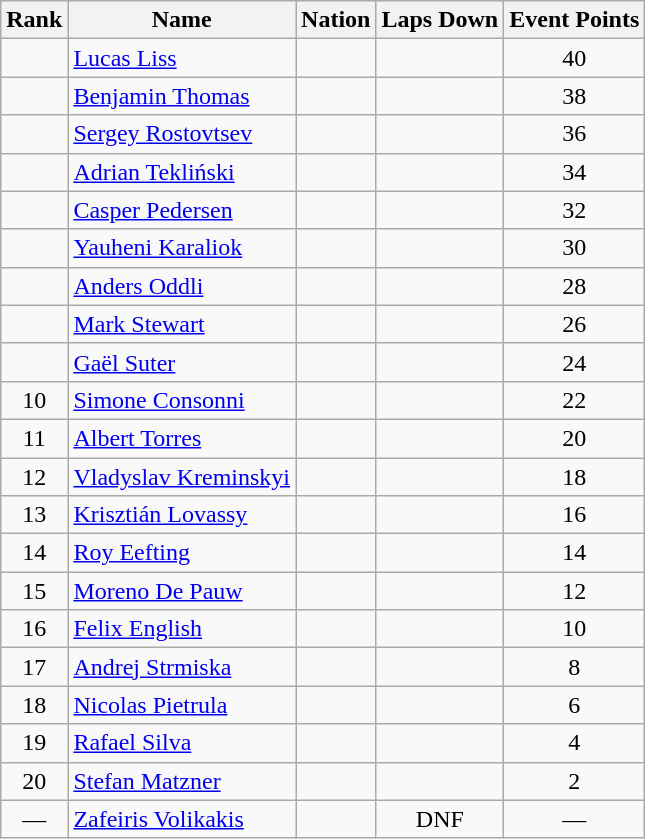<table class="wikitable sortable" style="text-align:center">
<tr>
<th>Rank</th>
<th>Name</th>
<th>Nation</th>
<th>Laps Down</th>
<th>Event Points</th>
</tr>
<tr>
<td></td>
<td align=left><a href='#'>Lucas Liss</a></td>
<td align=left></td>
<td></td>
<td>40</td>
</tr>
<tr>
<td></td>
<td align=left><a href='#'>Benjamin Thomas</a></td>
<td align=left></td>
<td></td>
<td>38</td>
</tr>
<tr>
<td></td>
<td align=left><a href='#'>Sergey Rostovtsev</a></td>
<td align=left></td>
<td></td>
<td>36</td>
</tr>
<tr>
<td></td>
<td align=left><a href='#'>Adrian Tekliński</a></td>
<td align=left></td>
<td></td>
<td>34</td>
</tr>
<tr>
<td></td>
<td align=left><a href='#'>Casper Pedersen</a></td>
<td align=left></td>
<td></td>
<td>32</td>
</tr>
<tr>
<td></td>
<td align=left><a href='#'>Yauheni Karaliok</a></td>
<td align=left></td>
<td></td>
<td>30</td>
</tr>
<tr>
<td></td>
<td align=left><a href='#'>Anders Oddli</a></td>
<td align=left></td>
<td></td>
<td>28</td>
</tr>
<tr>
<td></td>
<td align=left><a href='#'>Mark Stewart</a></td>
<td align=left></td>
<td></td>
<td>26</td>
</tr>
<tr>
<td></td>
<td align=left><a href='#'>Gaël Suter</a></td>
<td align=left></td>
<td></td>
<td>24</td>
</tr>
<tr>
<td>10</td>
<td align=left><a href='#'>Simone Consonni</a></td>
<td align=left></td>
<td></td>
<td>22</td>
</tr>
<tr>
<td>11</td>
<td align=left><a href='#'>Albert Torres</a></td>
<td align=left></td>
<td></td>
<td>20</td>
</tr>
<tr>
<td>12</td>
<td align=left><a href='#'>Vladyslav Kreminskyi</a></td>
<td align=left></td>
<td></td>
<td>18</td>
</tr>
<tr>
<td>13</td>
<td align=left><a href='#'>Krisztián Lovassy</a></td>
<td align=left></td>
<td></td>
<td>16</td>
</tr>
<tr>
<td>14</td>
<td align=left><a href='#'>Roy Eefting</a></td>
<td align=left></td>
<td></td>
<td>14</td>
</tr>
<tr>
<td>15</td>
<td align=left><a href='#'>Moreno De Pauw</a></td>
<td align=left></td>
<td></td>
<td>12</td>
</tr>
<tr>
<td>16</td>
<td align=left><a href='#'>Felix English</a></td>
<td align=left></td>
<td></td>
<td>10</td>
</tr>
<tr>
<td>17</td>
<td align=left><a href='#'>Andrej Strmiska</a></td>
<td align=left></td>
<td></td>
<td>8</td>
</tr>
<tr>
<td>18</td>
<td align=left><a href='#'>Nicolas Pietrula</a></td>
<td align=left></td>
<td></td>
<td>6</td>
</tr>
<tr>
<td>19</td>
<td align=left><a href='#'>Rafael Silva</a></td>
<td align=left></td>
<td></td>
<td>4</td>
</tr>
<tr>
<td>20</td>
<td align=left><a href='#'>Stefan Matzner</a></td>
<td align=left></td>
<td></td>
<td>2</td>
</tr>
<tr>
<td>—</td>
<td align=left><a href='#'>Zafeiris Volikakis</a></td>
<td align=left></td>
<td>DNF</td>
<td>—</td>
</tr>
</table>
